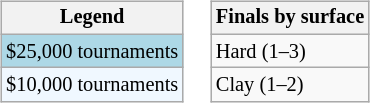<table>
<tr valign=top>
<td><br><table class=wikitable style="font-size:85%">
<tr>
<th>Legend</th>
</tr>
<tr style="background:lightblue;">
<td>$25,000 tournaments</td>
</tr>
<tr style="background:#f0f8ff;">
<td>$10,000 tournaments</td>
</tr>
</table>
</td>
<td><br><table class=wikitable style="font-size:85%">
<tr>
<th>Finals by surface</th>
</tr>
<tr>
<td>Hard (1–3)</td>
</tr>
<tr>
<td>Clay (1–2)</td>
</tr>
</table>
</td>
</tr>
</table>
